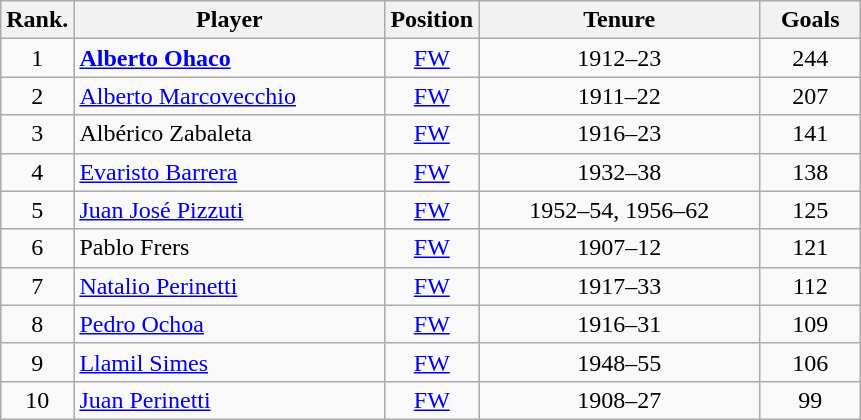<table class="wikitable sortable" style="text-align:center">
<tr>
<th style="width:40px;">Rank.</th>
<th style="width:200px;">Player</th>
<th style="width:40px;">Position</th>
<th style="width:180px;">Tenure</th>
<th style="width:60px;">Goals</th>
</tr>
<tr>
<td>1</td>
<td style="text-align:left;"> <strong><a href='#'>Alberto Ohaco</a></strong></td>
<td><a href='#'>FW</a></td>
<td>1912–23</td>
<td>244</td>
</tr>
<tr>
<td>2</td>
<td style="text-align:left;"> <a href='#'>Alberto Marcovecchio</a></td>
<td><a href='#'>FW</a></td>
<td>1911–22</td>
<td>207</td>
</tr>
<tr>
<td>3</td>
<td style="text-align:left;"> Albérico Zabaleta</td>
<td><a href='#'>FW</a></td>
<td>1916–23</td>
<td>141</td>
</tr>
<tr>
<td>4</td>
<td style="text-align:left;"> <a href='#'>Evaristo Barrera</a></td>
<td><a href='#'>FW</a></td>
<td>1932–38</td>
<td>138</td>
</tr>
<tr>
<td>5</td>
<td style="text-align:left;"> <a href='#'>Juan José Pizzuti</a></td>
<td><a href='#'>FW</a></td>
<td>1952–54, 1956–62</td>
<td>125</td>
</tr>
<tr>
<td>6</td>
<td align=left> Pablo Frers</td>
<td><a href='#'>FW</a></td>
<td>1907–12</td>
<td>121</td>
</tr>
<tr>
<td>7</td>
<td style="text-align:left;"> <a href='#'>Natalio Perinetti</a></td>
<td><a href='#'>FW</a></td>
<td>1917–33</td>
<td>112</td>
</tr>
<tr>
<td>8</td>
<td style="text-align:left;"> <a href='#'>Pedro Ochoa</a></td>
<td><a href='#'>FW</a></td>
<td>1916–31</td>
<td>109</td>
</tr>
<tr>
<td>9</td>
<td style="text-align:left;"> <a href='#'>Llamil Simes</a></td>
<td><a href='#'>FW</a></td>
<td>1948–55</td>
<td>106</td>
</tr>
<tr>
<td>10</td>
<td align=left> <a href='#'>Juan Perinetti</a></td>
<td><a href='#'>FW</a></td>
<td>1908–27</td>
<td>99</td>
</tr>
</table>
